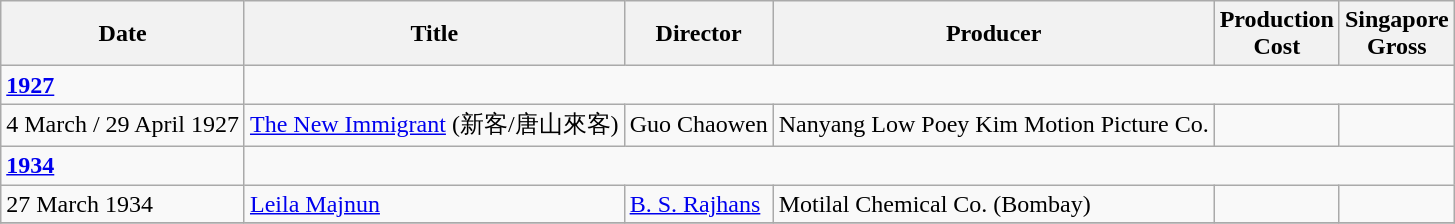<table class="wikitable sortable">
<tr>
<th>Date</th>
<th>Title</th>
<th>Director</th>
<th>Producer</th>
<th>Production<br> Cost</th>
<th>Singapore<br> Gross</th>
</tr>
<tr>
<td><strong><a href='#'>1927</a></strong></td>
</tr>
<tr>
<td>4 March / 29 April 1927</td>
<td><a href='#'>The New Immigrant</a> (新客/唐山來客)</td>
<td>Guo Chaowen</td>
<td>Nanyang Low Poey Kim Motion Picture Co.</td>
<td></td>
<td></td>
</tr>
<tr>
<td><strong><a href='#'>1934</a></strong></td>
</tr>
<tr>
<td>27 March 1934</td>
<td><a href='#'>Leila Majnun</a></td>
<td><a href='#'>B. S. Rajhans</a></td>
<td>Motilal Chemical Co. (Bombay)</td>
<td></td>
<td></td>
</tr>
<tr>
</tr>
</table>
